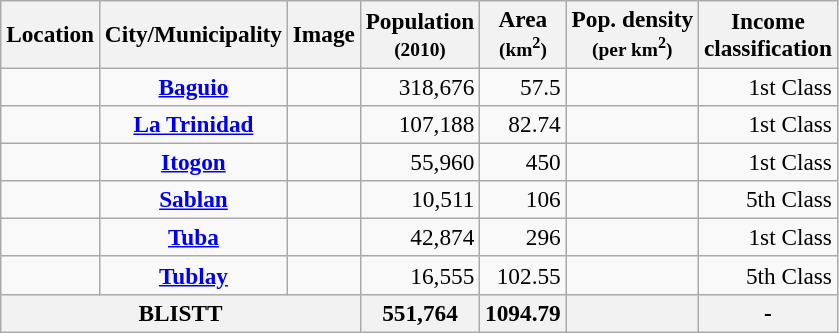<table class="wikitable sortable" style="font-size:97%">
<tr>
<th>Location</th>
<th>City/Municipality</th>
<th>Image</th>
<th>Population<br><small>(2010)</small></th>
<th>Area<br><small>(km<sup>2</sup>)</small></th>
<th>Pop. density<br><small>(per km<sup>2</sup>)</small></th>
<th>Income<br>classification</th>
</tr>
<tr>
<td data-sort-value="15"></td>
<td align=center><strong><a href='#'>Baguio</a></strong></td>
<td></td>
<td align=right>318,676</td>
<td align=right>57.5</td>
<td align=right></td>
<td align=right>1st Class</td>
</tr>
<tr>
<td data-sort-value="12"></td>
<td align=center><strong><a href='#'>La Trinidad</a></strong></td>
<td></td>
<td align=right>107,188</td>
<td align=right>82.74</td>
<td align=right></td>
<td align=right>1st Class</td>
</tr>
<tr>
<td data-sort-value="16"></td>
<td align=center><strong><a href='#'>Itogon</a></strong></td>
<td></td>
<td align=right>55,960</td>
<td align=right>450</td>
<td align=right></td>
<td align=right>1st Class</td>
</tr>
<tr>
<td data-sort-value="11"></td>
<td align=center><strong><a href='#'>Sablan</a></strong></td>
<td></td>
<td align=right>10,511</td>
<td align=right>106</td>
<td align=right></td>
<td align=right>5th Class</td>
</tr>
<tr>
<td data-sort-value="14"></td>
<td align=center><strong><a href='#'>Tuba</a></strong></td>
<td></td>
<td align=right>42,874</td>
<td align=right>296</td>
<td align=right></td>
<td align=right>1st Class</td>
</tr>
<tr>
<td data-sort-value="13"></td>
<td align=center><strong><a href='#'>Tublay</a></strong></td>
<td></td>
<td align=right>16,555</td>
<td align=right>102.55</td>
<td align=right></td>
<td align=right>5th Class</td>
</tr>
<tr>
<th colspan="3" style="text-align:center;"><strong>BLISTT</strong></th>
<th align=right><strong>551,764</strong></th>
<th align=right><strong>1094.79</strong></th>
<th align=right><strong></strong></th>
<th align=right><strong>-</strong></th>
</tr>
</table>
